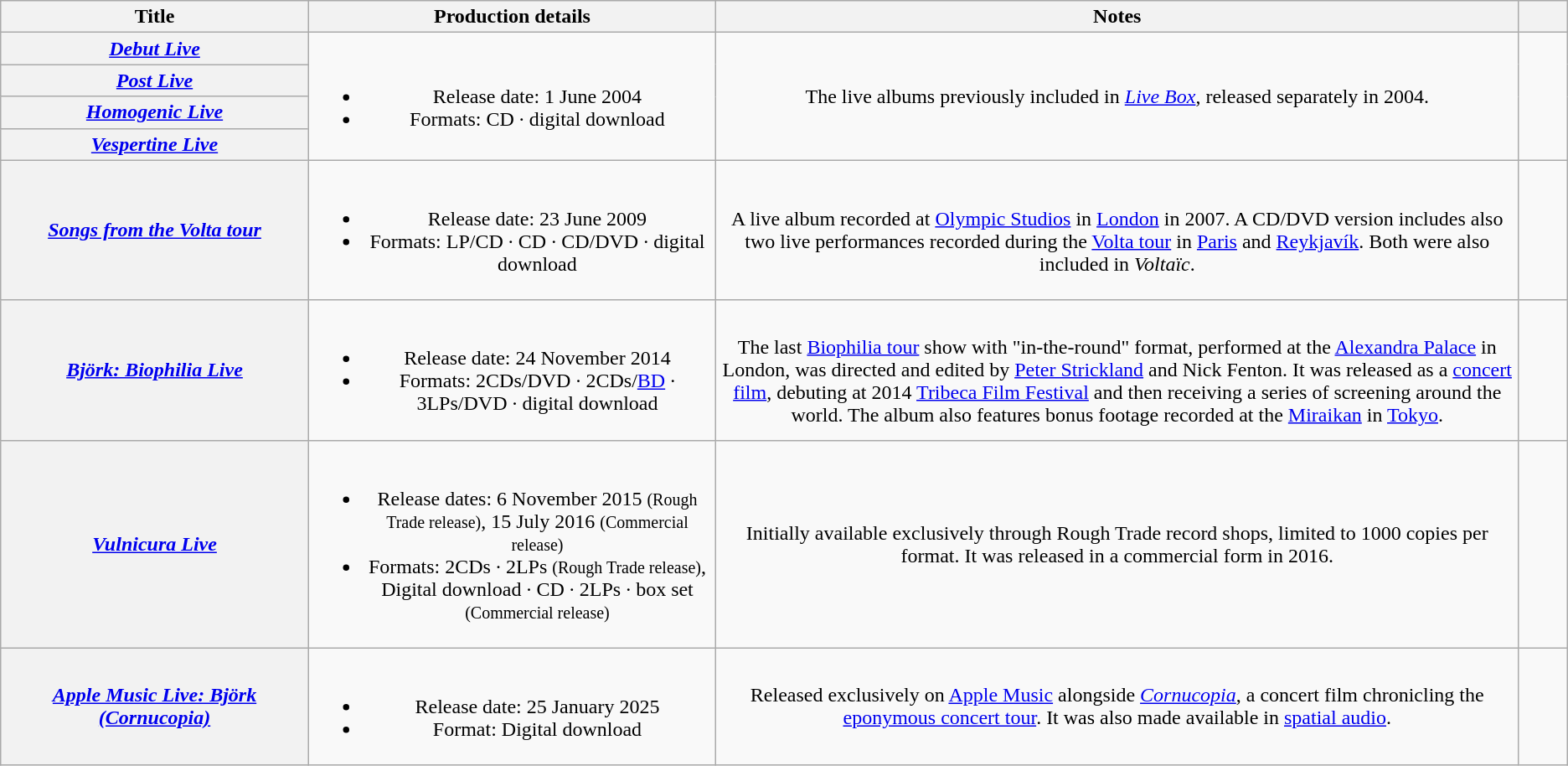<table class="wikitable plainrowheaders" style="text-align:center;">
<tr>
<th scope="col" style="width:15em;">Title</th>
<th scope="col" style="width:20em;" class="unsortable">Production details</th>
<th scope="col" style="width:40em;" class="unsortable">Notes</th>
<th scope="col" style="width:2em;" class="unsortable"></th>
</tr>
<tr>
<th scope="row"><em><a href='#'>Debut Live</a></em></th>
<td rowspan=4><br><ul><li>Release date: 1 June 2004</li><li>Formats: CD · digital download</li></ul></td>
<td rowspan=4>The live albums previously included in <em><a href='#'>Live Box</a></em>, released separately in 2004.</td>
<td rowspan=4></td>
</tr>
<tr>
<th scope="row"><em><a href='#'>Post Live</a></em></th>
</tr>
<tr>
<th scope="row"><em><a href='#'>Homogenic Live</a></em></th>
</tr>
<tr>
<th scope="row"><em><a href='#'>Vespertine Live</a></em></th>
</tr>
<tr>
<th scope="row"><em><a href='#'>Songs from the Volta tour</a></em></th>
<td><br><ul><li>Release date: 23 June 2009</li><li>Formats: LP/CD · CD · CD/DVD · digital download</li></ul></td>
<td><br>A live album recorded at <a href='#'>Olympic Studios</a> in <a href='#'>London</a> in 2007. A CD/DVD version includes also two live performances recorded during the <a href='#'>Volta tour</a> in <a href='#'>Paris</a> and <a href='#'>Reykjavík</a>. Both were also included in <em>Voltaïc</em>.</td>
<td><br><br></td>
</tr>
<tr>
<th scope="row"><em><a href='#'>Björk: Biophilia Live</a></em></th>
<td><br><ul><li>Release date: 24 November 2014</li><li>Formats: 2CDs/DVD · 2CDs/<a href='#'>BD</a> · 3LPs/DVD · digital download</li></ul></td>
<td><br>The last <a href='#'>Biophilia tour</a> show with "in-the-round" format, performed at the <a href='#'>Alexandra Palace</a> in London, was directed and edited by <a href='#'>Peter Strickland</a> and Nick Fenton. It was released as a <a href='#'>concert film</a>, debuting at 2014 <a href='#'>Tribeca Film Festival</a> and then receiving a series of screening around the world. The album also features bonus footage recorded at the <a href='#'>Miraikan</a> in <a href='#'>Tokyo</a>.</td>
<td><br><br><br></td>
</tr>
<tr>
<th scope="row"><em><a href='#'>Vulnicura Live</a></em></th>
<td><br><ul><li>Release dates: 6 November 2015 <small>(Rough Trade release)</small>, 15 July 2016 <small>(Commercial release)</small></li><li>Formats: 2CDs · 2LPs <small>(Rough Trade release)</small>, Digital download · CD · 2LPs · box set <small>(Commercial release)</small></li></ul></td>
<td>Initially available exclusively through Rough Trade record shops, limited to 1000 copies per format. It was released in a commercial form in 2016.</td>
<td></td>
</tr>
<tr>
<th scope="row"><em><a href='#'>Apple Music Live: Björk (Cornucopia)</a></em></th>
<td><br><ul><li>Release date: 25 January 2025</li><li>Format: Digital download</li></ul></td>
<td>Released exclusively on <a href='#'>Apple Music</a> alongside <em><a href='#'>Cornucopia</a></em>, a concert film chronicling the <a href='#'>eponymous concert tour</a>. It was also made available in <a href='#'>spatial audio</a>.</td>
<td></td>
</tr>
</table>
